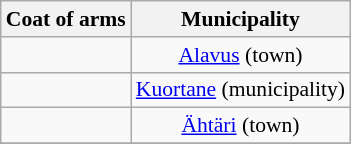<table class="wikitable" style="font-size: 90%; text-align: center; line-height: normal; margin-left: 30px;">
<tr>
<th>Coat of arms</th>
<th>Municipality</th>
</tr>
<tr>
<td align=left></td>
<td><a href='#'>Alavus</a> (town)</td>
</tr>
<tr>
<td align=left></td>
<td><a href='#'>Kuortane</a> (municipality)</td>
</tr>
<tr>
<td align=left></td>
<td><a href='#'>Ähtäri</a> (town)</td>
</tr>
<tr>
</tr>
</table>
